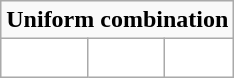<table class="wikitable"  style="display: inline-table;">
<tr>
<td align="center" Colspan="3"><strong>Uniform combination</strong></td>
</tr>
<tr align="center">
<td style="background:white; color:white"><strong>Helmet</strong></td>
<td style="background:white; color:white"><strong>Jersey</strong></td>
<td style="background:white; color:white"><strong>Pants</strong></td>
</tr>
</table>
